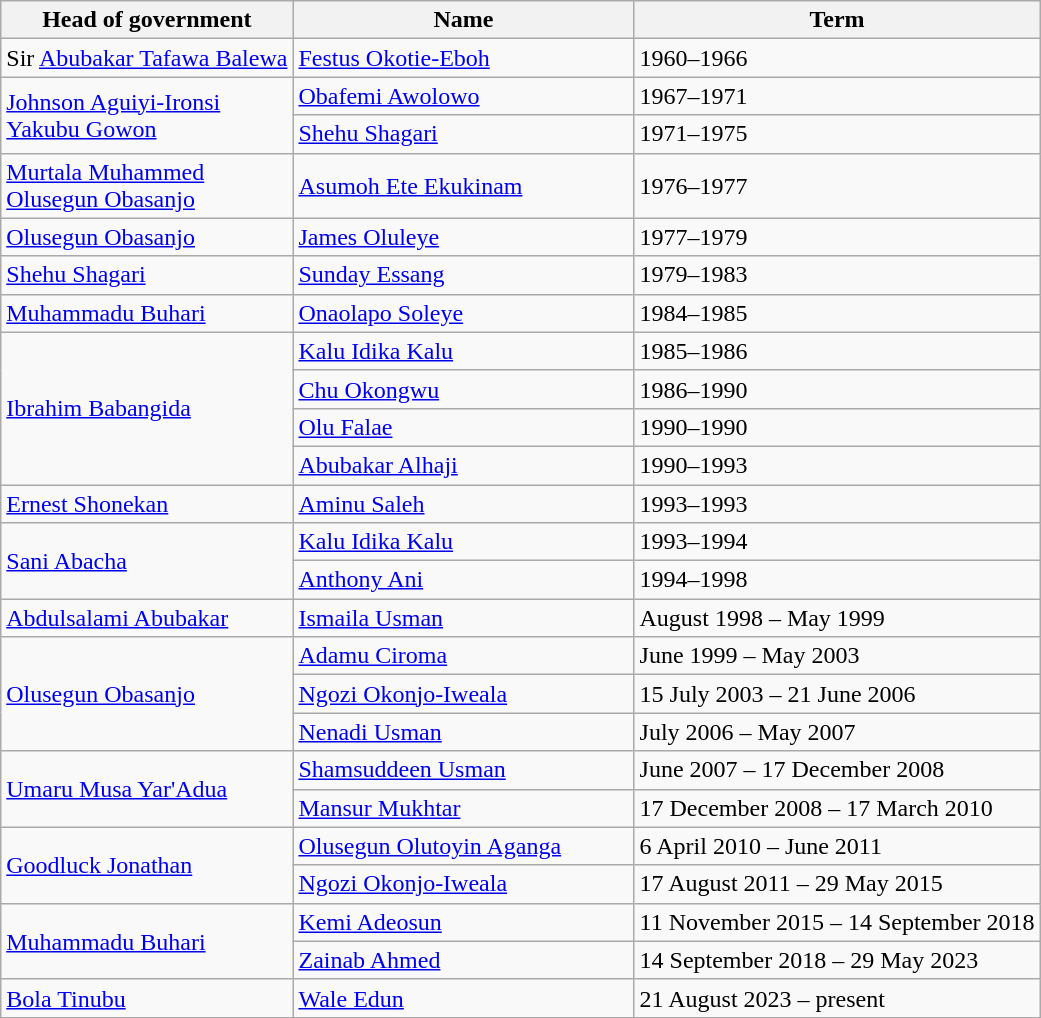<table class="wikitable" border="1" style="text-align:left">
<tr>
<th>Head of government</th>
<th width="220">Name</th>
<th>Term</th>
</tr>
<tr>
<td>Sir <a href='#'>Abubakar Tafawa Balewa</a></td>
<td><a href='#'>Festus Okotie-Eboh</a></td>
<td>1960–1966</td>
</tr>
<tr>
<td rowspan="2"><a href='#'>Johnson Aguiyi-Ironsi</a><br><a href='#'>Yakubu Gowon</a></td>
<td><a href='#'>Obafemi Awolowo</a></td>
<td>1967–1971</td>
</tr>
<tr>
<td><a href='#'>Shehu Shagari</a></td>
<td>1971–1975</td>
</tr>
<tr>
<td><a href='#'>Murtala Muhammed</a><br><a href='#'>Olusegun Obasanjo</a></td>
<td><a href='#'>Asumoh Ete Ekukinam</a></td>
<td>1976–1977</td>
</tr>
<tr>
<td><a href='#'>Olusegun Obasanjo</a></td>
<td><a href='#'>James Oluleye</a></td>
<td>1977–1979</td>
</tr>
<tr>
<td><a href='#'>Shehu Shagari</a></td>
<td><a href='#'>Sunday Essang</a></td>
<td>1979–1983</td>
</tr>
<tr>
<td><a href='#'>Muhammadu Buhari</a></td>
<td><a href='#'>Onaolapo Soleye</a></td>
<td>1984–1985</td>
</tr>
<tr>
<td rowspan="4"><a href='#'>Ibrahim Babangida</a></td>
<td><a href='#'>Kalu Idika Kalu</a></td>
<td>1985–1986</td>
</tr>
<tr>
<td><a href='#'>Chu Okongwu</a></td>
<td>1986–1990</td>
</tr>
<tr>
<td><a href='#'>Olu Falae</a></td>
<td>1990–1990</td>
</tr>
<tr>
<td><a href='#'>Abubakar Alhaji</a></td>
<td>1990–1993</td>
</tr>
<tr>
<td><a href='#'>Ernest Shonekan</a></td>
<td><a href='#'>Aminu Saleh</a></td>
<td>1993–1993</td>
</tr>
<tr>
<td rowspan="2"><a href='#'>Sani Abacha</a></td>
<td><a href='#'>Kalu Idika Kalu</a></td>
<td>1993–1994</td>
</tr>
<tr>
<td><a href='#'>Anthony Ani</a></td>
<td>1994–1998</td>
</tr>
<tr>
<td><a href='#'>Abdulsalami Abubakar</a></td>
<td><a href='#'>Ismaila Usman</a></td>
<td>August 1998 – May 1999</td>
</tr>
<tr>
<td rowspan="3"><a href='#'>Olusegun Obasanjo</a></td>
<td><a href='#'>Adamu Ciroma</a></td>
<td>June 1999 – May 2003</td>
</tr>
<tr>
<td><a href='#'>Ngozi Okonjo-Iweala</a></td>
<td>15 July 2003 – 21 June 2006</td>
</tr>
<tr>
<td><a href='#'>Nenadi Usman</a></td>
<td>July 2006 – May 2007</td>
</tr>
<tr>
<td rowspan="2"><a href='#'>Umaru Musa Yar'Adua</a></td>
<td><a href='#'>Shamsuddeen Usman</a></td>
<td>June 2007 – 17 December 2008</td>
</tr>
<tr>
<td><a href='#'>Mansur Mukhtar</a></td>
<td>17 December 2008 – 17 March 2010</td>
</tr>
<tr>
<td rowspan="2"><a href='#'>Goodluck Jonathan</a></td>
<td><a href='#'>Olusegun Olutoyin Aganga</a></td>
<td>6 April 2010 – June 2011</td>
</tr>
<tr>
<td><a href='#'>Ngozi Okonjo-Iweala</a></td>
<td>17 August 2011 – 29 May 2015</td>
</tr>
<tr>
<td rowspan="2"><a href='#'>Muhammadu Buhari</a></td>
<td><a href='#'>Kemi Adeosun</a></td>
<td>11 November 2015 – 14 September 2018</td>
</tr>
<tr>
<td><a href='#'>Zainab Ahmed</a></td>
<td>14 September 2018 – 29 May 2023</td>
</tr>
<tr>
<td><a href='#'>Bola Tinubu</a></td>
<td><a href='#'>Wale Edun</a></td>
<td>21 August 2023 – present<br></td>
</tr>
</table>
